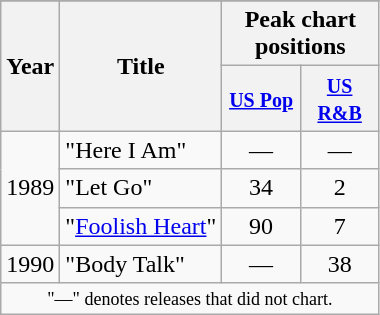<table class="wikitable">
<tr>
</tr>
<tr>
<th rowspan="2">Year</th>
<th rowspan="2">Title</th>
<th colspan="2">Peak chart positions</th>
</tr>
<tr>
<th style="width:45px;"><small><a href='#'>US Pop</a></small><br></th>
<th style="width:45px;"><small><a href='#'>US R&B</a></small><br></th>
</tr>
<tr>
<td rowspan="3">1989</td>
<td>"Here I Am"</td>
<td align=center>—</td>
<td align=center>—</td>
</tr>
<tr>
<td>"Let Go"</td>
<td align=center>34</td>
<td align=center>2</td>
</tr>
<tr>
<td>"<a href='#'>Foolish Heart</a>"</td>
<td align=center>90</td>
<td align=center>7</td>
</tr>
<tr>
<td rowspan="1">1990</td>
<td>"Body Talk"</td>
<td align=center>—</td>
<td align=center>38</td>
</tr>
<tr>
<td colspan="6" style="text-align:center; font-size:9pt;">"—" denotes releases that did not chart.</td>
</tr>
</table>
